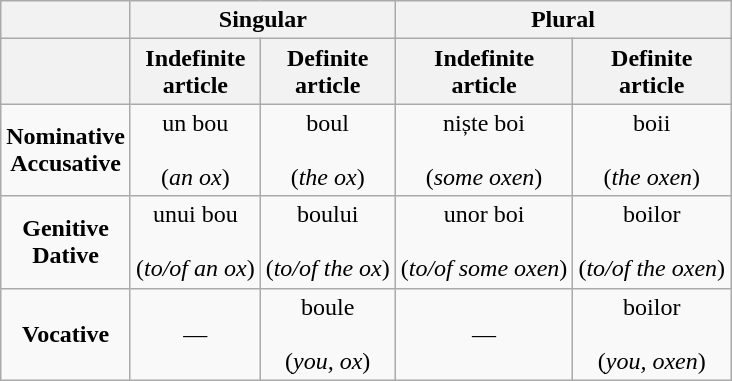<table class="wikitable" style="text-align: center;">
<tr>
<th></th>
<th colspan=2>Singular</th>
<th colspan=2>Plural</th>
</tr>
<tr>
<th></th>
<th>Indefinite<br>article</th>
<th>Definite<br>article</th>
<th>Indefinite<br>article</th>
<th>Definite<br>article</th>
</tr>
<tr>
<td><strong>Nominative<br>Accusative</strong></td>
<td>un bou<br><br>(<em>an ox</em>)</td>
<td>boul<br><br>(<em>the ox</em>)</td>
<td>niște boi<br><br>(<em>some oxen</em>)</td>
<td>boii<br><br>(<em>the oxen</em>)</td>
</tr>
<tr>
<td><strong>Genitive<br>Dative</strong></td>
<td>unui bou<br><br>(<em>to/of an ox</em>)</td>
<td>boului<br><br>(<em>to/of the ox</em>)</td>
<td>unor boi<br><br>(<em>to/of some oxen</em>)</td>
<td>boilor<br><br>(<em>to/of the oxen</em>)</td>
</tr>
<tr>
<td><strong>Vocative</strong></td>
<td>—</td>
<td>boule<br><br>(<em>you, ox</em>)</td>
<td>—</td>
<td>boilor<br><br>(<em>you, oxen</em>)</td>
</tr>
</table>
